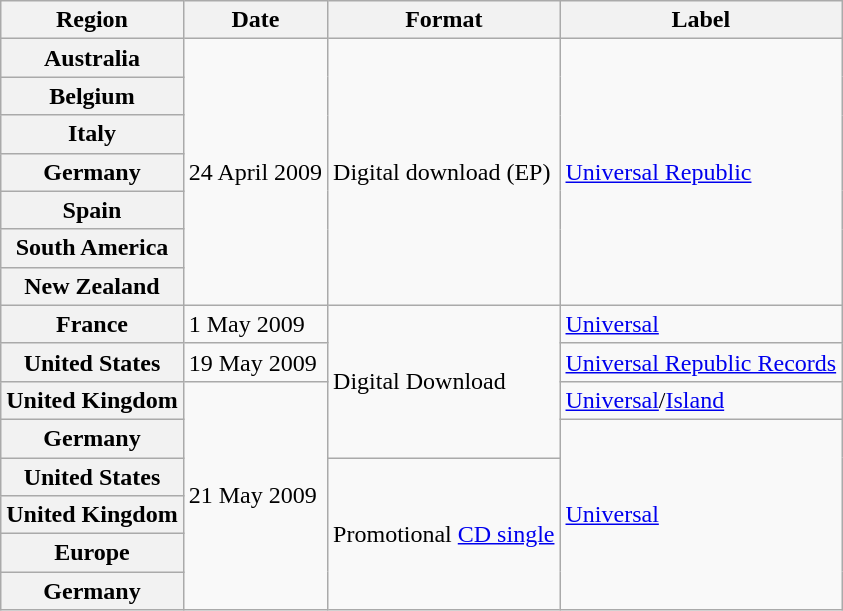<table class="wikitable plainrowheaders">
<tr>
<th scope="col">Region</th>
<th scope="col">Date</th>
<th scope="col">Format</th>
<th scope="col">Label</th>
</tr>
<tr>
<th scope="row">Australia</th>
<td rowspan="7">24 April 2009</td>
<td rowspan="7">Digital download (EP)</td>
<td rowspan="7"><a href='#'>Universal Republic</a></td>
</tr>
<tr>
<th scope="row">Belgium</th>
</tr>
<tr>
<th scope="row">Italy</th>
</tr>
<tr>
<th scope="row">Germany</th>
</tr>
<tr>
<th scope="row">Spain</th>
</tr>
<tr>
<th scope="row">South America</th>
</tr>
<tr>
<th scope="row">New Zealand</th>
</tr>
<tr>
<th scope="row">France</th>
<td>1 May 2009</td>
<td rowspan="4">Digital Download</td>
<td><a href='#'>Universal</a></td>
</tr>
<tr>
<th scope="row">United States</th>
<td>19 May 2009</td>
<td><a href='#'>Universal Republic Records</a></td>
</tr>
<tr>
<th scope="row">United Kingdom</th>
<td rowspan="6">21 May 2009</td>
<td><a href='#'>Universal</a>/<a href='#'>Island</a></td>
</tr>
<tr>
<th scope="row">Germany</th>
<td rowspan="5"><a href='#'>Universal</a></td>
</tr>
<tr>
<th scope="row">United States</th>
<td rowspan="4">Promotional <a href='#'>CD single</a></td>
</tr>
<tr>
<th scope="row">United Kingdom</th>
</tr>
<tr>
<th scope="row">Europe</th>
</tr>
<tr>
<th scope="row">Germany</th>
</tr>
</table>
